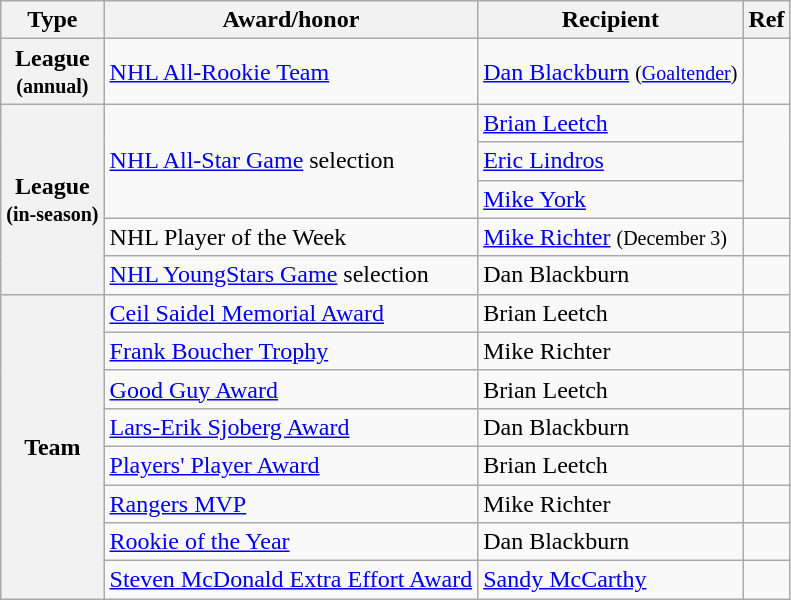<table class="wikitable">
<tr>
<th scope="col">Type</th>
<th scope="col">Award/honor</th>
<th scope="col">Recipient</th>
<th scope="col">Ref</th>
</tr>
<tr>
<th scope="row">League<br><small>(annual)</small></th>
<td><a href='#'>NHL All-Rookie Team</a></td>
<td><a href='#'>Dan Blackburn</a> <small>(<a href='#'>Goaltender</a>)</small></td>
<td></td>
</tr>
<tr>
<th scope="row" rowspan="5">League<br><small>(in-season)</small></th>
<td rowspan="3"><a href='#'>NHL All-Star Game</a> selection</td>
<td><a href='#'>Brian Leetch</a></td>
<td rowspan="3"></td>
</tr>
<tr>
<td><a href='#'>Eric Lindros</a></td>
</tr>
<tr>
<td><a href='#'>Mike York</a></td>
</tr>
<tr>
<td>NHL Player of the Week</td>
<td><a href='#'>Mike Richter</a> <small>(December 3)</small></td>
<td></td>
</tr>
<tr>
<td><a href='#'>NHL YoungStars Game</a> selection</td>
<td>Dan Blackburn</td>
<td></td>
</tr>
<tr>
<th scope="row" rowspan="9">Team</th>
<td><a href='#'>Ceil Saidel Memorial Award</a></td>
<td>Brian Leetch</td>
<td></td>
</tr>
<tr>
<td><a href='#'>Frank Boucher Trophy</a></td>
<td>Mike Richter</td>
<td></td>
</tr>
<tr>
<td><a href='#'>Good Guy Award</a></td>
<td>Brian Leetch</td>
<td></td>
</tr>
<tr>
<td><a href='#'>Lars-Erik Sjoberg Award</a></td>
<td>Dan Blackburn</td>
<td></td>
</tr>
<tr>
<td><a href='#'>Players' Player Award</a></td>
<td>Brian Leetch</td>
<td></td>
</tr>
<tr>
<td><a href='#'>Rangers MVP</a></td>
<td>Mike Richter</td>
<td></td>
</tr>
<tr>
<td><a href='#'>Rookie of the Year</a></td>
<td>Dan Blackburn</td>
<td></td>
</tr>
<tr>
<td><a href='#'>Steven McDonald Extra Effort Award</a></td>
<td><a href='#'>Sandy McCarthy</a></td>
<td></td>
</tr>
</table>
